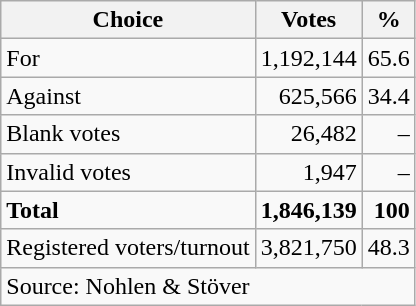<table class=wikitable style=text-align:right>
<tr>
<th>Choice</th>
<th>Votes</th>
<th>%</th>
</tr>
<tr>
<td align=left>For</td>
<td>1,192,144</td>
<td>65.6</td>
</tr>
<tr>
<td align=left>Against</td>
<td>625,566</td>
<td>34.4</td>
</tr>
<tr>
<td align=left>Blank votes</td>
<td>26,482</td>
<td>–</td>
</tr>
<tr>
<td align=left>Invalid votes</td>
<td>1,947</td>
<td>–</td>
</tr>
<tr>
<td align=left><strong>Total</strong></td>
<td><strong>1,846,139</strong></td>
<td><strong>100</strong></td>
</tr>
<tr>
<td align=left>Registered voters/turnout</td>
<td>3,821,750</td>
<td>48.3</td>
</tr>
<tr>
<td align=left colspan=11>Source: Nohlen & Stöver</td>
</tr>
</table>
